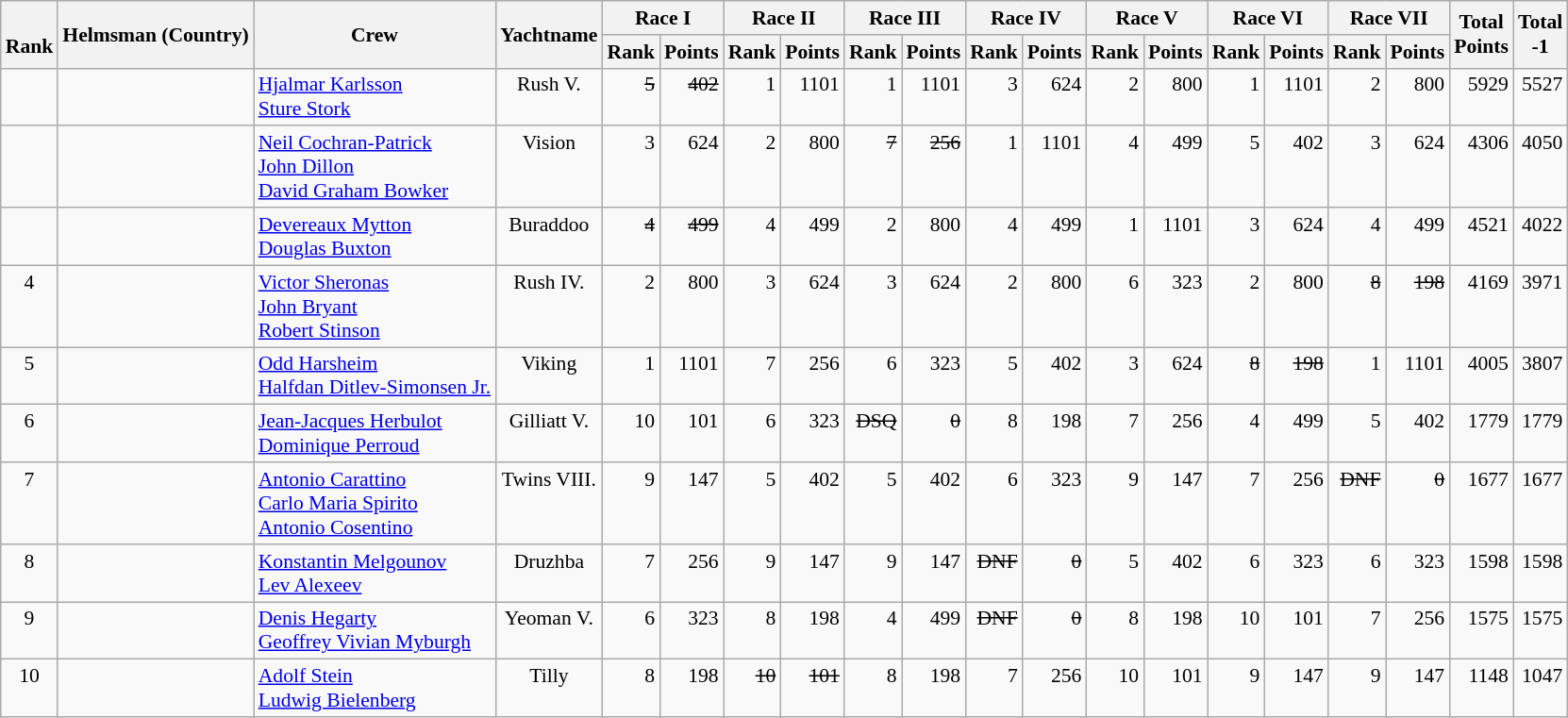<table class="wikitable" style="text-align:right; font-size:90%">
<tr>
<th rowspan="2"><br>Rank</th>
<th rowspan="2">Helmsman (Country)</th>
<th rowspan="2">Crew</th>
<th rowspan="2">Yachtname</th>
<th colspan="2">Race I</th>
<th colspan="2">Race II</th>
<th colspan="2">Race III</th>
<th colspan="2">Race IV</th>
<th colspan="2">Race V</th>
<th colspan="2">Race VI</th>
<th colspan="2">Race VII</th>
<th rowspan="2">Total <br>Points <br> </th>
<th rowspan="2">Total<br>-1<br> </th>
</tr>
<tr>
<th>Rank</th>
<th>Points</th>
<th>Rank</th>
<th>Points</th>
<th>Rank</th>
<th>Points</th>
<th>Rank</th>
<th>Points</th>
<th>Rank</th>
<th>Points</th>
<th>Rank</th>
<th>Points</th>
<th>Rank</th>
<th>Points</th>
</tr>
<tr style="vertical-align:top;">
<td align=center></td>
<td align=left></td>
<td align=left><a href='#'>Hjalmar Karlsson</a> <br> <a href='#'>Sture Stork</a> </td>
<td align=center>Rush V.</td>
<td><s>5</s></td>
<td><s>402</s></td>
<td>1</td>
<td>1101</td>
<td>1</td>
<td>1101</td>
<td>3</td>
<td>624</td>
<td>2</td>
<td>800</td>
<td>1</td>
<td>1101</td>
<td>2</td>
<td>800</td>
<td>5929</td>
<td>5527</td>
</tr>
<tr style="vertical-align:top;">
<td align=center></td>
<td align=left></td>
<td align=left><a href='#'>Neil Cochran-Patrick</a> <br> <a href='#'>John Dillon</a> <br> <a href='#'>David Graham Bowker</a> </td>
<td align=center>Vision</td>
<td>3</td>
<td>624</td>
<td>2</td>
<td>800</td>
<td><s>7</s></td>
<td><s>256</s></td>
<td>1</td>
<td>1101</td>
<td>4</td>
<td>499</td>
<td>5</td>
<td>402</td>
<td>3</td>
<td>624</td>
<td>4306</td>
<td>4050</td>
</tr>
<tr style="vertical-align:top;">
<td align=center></td>
<td align=left></td>
<td align=left><a href='#'>Devereaux Mytton</a> <br> <a href='#'>Douglas Buxton</a> </td>
<td align=center>Buraddoo</td>
<td><s>4</s></td>
<td><s>499</s></td>
<td>4</td>
<td>499</td>
<td>2</td>
<td>800</td>
<td>4</td>
<td>499</td>
<td>1</td>
<td>1101</td>
<td>3</td>
<td>624</td>
<td>4</td>
<td>499</td>
<td>4521</td>
<td>4022</td>
</tr>
<tr style="vertical-align:top;">
<td align=center>4</td>
<td align=left></td>
<td align=left><a href='#'>Victor Sheronas</a> <br> <a href='#'>John Bryant</a> <br> <a href='#'>Robert Stinson</a> </td>
<td align=center>Rush IV.</td>
<td>2</td>
<td>800</td>
<td>3</td>
<td>624</td>
<td>3</td>
<td>624</td>
<td>2</td>
<td>800</td>
<td>6</td>
<td>323</td>
<td>2</td>
<td>800</td>
<td><s>8</s></td>
<td><s>198</s></td>
<td>4169</td>
<td>3971</td>
</tr>
<tr style="vertical-align:top;">
<td align=center>5</td>
<td align=left></td>
<td align=left><a href='#'>Odd Harsheim</a> <br> <a href='#'>Halfdan Ditlev-Simonsen Jr.</a> </td>
<td align=center>Viking</td>
<td>1</td>
<td>1101</td>
<td>7</td>
<td>256</td>
<td>6</td>
<td>323</td>
<td>5</td>
<td>402</td>
<td>3</td>
<td>624</td>
<td><s>8</s></td>
<td><s>198</s></td>
<td>1</td>
<td>1101</td>
<td>4005</td>
<td>3807</td>
</tr>
<tr style="vertical-align:top;">
<td align=center>6</td>
<td align=left></td>
<td align=left><a href='#'>Jean-Jacques Herbulot</a> <br> <a href='#'>Dominique Perroud</a> </td>
<td align=center>Gilliatt V.</td>
<td>10</td>
<td>101</td>
<td>6</td>
<td>323</td>
<td><s>DSQ</s></td>
<td><s>0</s></td>
<td>8</td>
<td>198</td>
<td>7</td>
<td>256</td>
<td>4</td>
<td>499</td>
<td>5</td>
<td>402</td>
<td>1779</td>
<td>1779</td>
</tr>
<tr style="vertical-align:top;">
<td align=center>7</td>
<td align=left></td>
<td align=left><a href='#'>Antonio Carattino</a> <br> <a href='#'>Carlo Maria Spirito</a> <br> <a href='#'>Antonio Cosentino</a> </td>
<td align=center>Twins VIII.</td>
<td>9</td>
<td>147</td>
<td>5</td>
<td>402</td>
<td>5</td>
<td>402</td>
<td>6</td>
<td>323</td>
<td>9</td>
<td>147</td>
<td>7</td>
<td>256</td>
<td><s>DNF</s></td>
<td><s>0</s></td>
<td>1677</td>
<td>1677</td>
</tr>
<tr style="vertical-align:top;">
<td align=center>8</td>
<td align=left></td>
<td align=left><a href='#'>Konstantin Melgounov</a> <br> <a href='#'>Lev Alexeev</a> </td>
<td align=center>Druzhba</td>
<td>7</td>
<td>256</td>
<td>9</td>
<td>147</td>
<td>9</td>
<td>147</td>
<td><s>DNF</s></td>
<td><s>0</s></td>
<td>5</td>
<td>402</td>
<td>6</td>
<td>323</td>
<td>6</td>
<td>323</td>
<td>1598</td>
<td>1598</td>
</tr>
<tr style="vertical-align:top;">
<td align=center>9</td>
<td align=left></td>
<td align=left><a href='#'>Denis Hegarty</a> <br> <a href='#'>Geoffrey Vivian Myburgh</a> </td>
<td align=center>Yeoman V.</td>
<td>6</td>
<td>323</td>
<td>8</td>
<td>198</td>
<td>4</td>
<td>499</td>
<td><s>DNF</s></td>
<td><s>0</s></td>
<td>8</td>
<td>198</td>
<td>10</td>
<td>101</td>
<td>7</td>
<td>256</td>
<td>1575</td>
<td>1575</td>
</tr>
<tr style="vertical-align:top;">
<td align=center>10</td>
<td align=left></td>
<td align=left><a href='#'>Adolf Stein</a> <br> <a href='#'>Ludwig Bielenberg</a> </td>
<td align=center>Tilly</td>
<td>8</td>
<td>198</td>
<td><s>10</s></td>
<td><s>101</s></td>
<td>8</td>
<td>198</td>
<td>7</td>
<td>256</td>
<td>10</td>
<td>101</td>
<td>9</td>
<td>147</td>
<td>9</td>
<td>147</td>
<td>1148</td>
<td>1047</td>
</tr>
</table>
